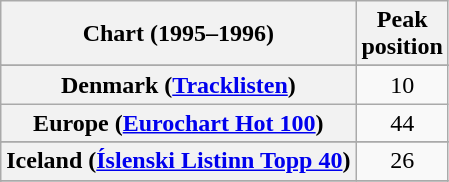<table class="wikitable sortable plainrowheaders" style="text-align:center">
<tr>
<th>Chart (1995–1996)</th>
<th>Peak<br>position</th>
</tr>
<tr>
</tr>
<tr>
</tr>
<tr>
</tr>
<tr>
<th scope="row">Denmark (<a href='#'>Tracklisten</a>)</th>
<td>10</td>
</tr>
<tr>
<th scope="row">Europe (<a href='#'>Eurochart Hot 100</a>)</th>
<td>44</td>
</tr>
<tr>
</tr>
<tr>
<th scope="row">Iceland (<a href='#'>Íslenski Listinn Topp 40</a>)</th>
<td>26</td>
</tr>
<tr>
</tr>
<tr>
</tr>
<tr>
</tr>
<tr>
</tr>
<tr>
</tr>
<tr>
</tr>
<tr>
</tr>
<tr>
</tr>
<tr>
</tr>
<tr>
</tr>
<tr>
</tr>
</table>
